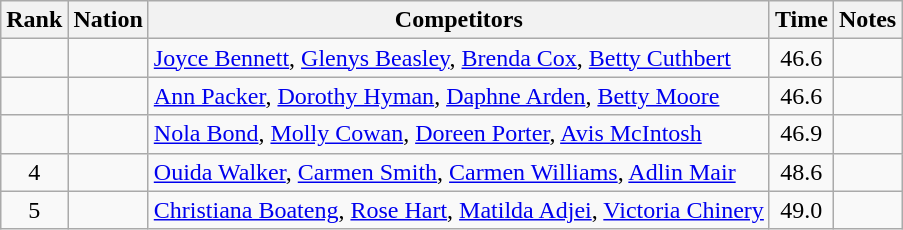<table class="wikitable sortable" style="text-align:center">
<tr>
<th>Rank</th>
<th>Nation</th>
<th>Competitors</th>
<th>Time</th>
<th>Notes</th>
</tr>
<tr>
<td></td>
<td align=left></td>
<td align=left><a href='#'>Joyce Bennett</a>, <a href='#'>Glenys Beasley</a>, <a href='#'>Brenda Cox</a>, <a href='#'>Betty Cuthbert</a></td>
<td>46.6</td>
<td></td>
</tr>
<tr>
<td></td>
<td align=left></td>
<td align=left><a href='#'>Ann Packer</a>, <a href='#'>Dorothy Hyman</a>, <a href='#'>Daphne Arden</a>, <a href='#'>Betty Moore</a></td>
<td>46.6</td>
<td></td>
</tr>
<tr>
<td></td>
<td align=left></td>
<td align=left><a href='#'>Nola Bond</a>, <a href='#'>Molly Cowan</a>, <a href='#'>Doreen Porter</a>, <a href='#'>Avis McIntosh</a></td>
<td>46.9</td>
<td></td>
</tr>
<tr>
<td>4</td>
<td align=left></td>
<td align=left><a href='#'>Ouida Walker</a>, <a href='#'>Carmen Smith</a>, <a href='#'>Carmen Williams</a>, <a href='#'>Adlin Mair</a></td>
<td>48.6</td>
<td></td>
</tr>
<tr>
<td>5</td>
<td align=left></td>
<td align=left><a href='#'>Christiana Boateng</a>, <a href='#'>Rose Hart</a>, <a href='#'>Matilda Adjei</a>, <a href='#'>Victoria Chinery</a></td>
<td>49.0</td>
<td></td>
</tr>
</table>
